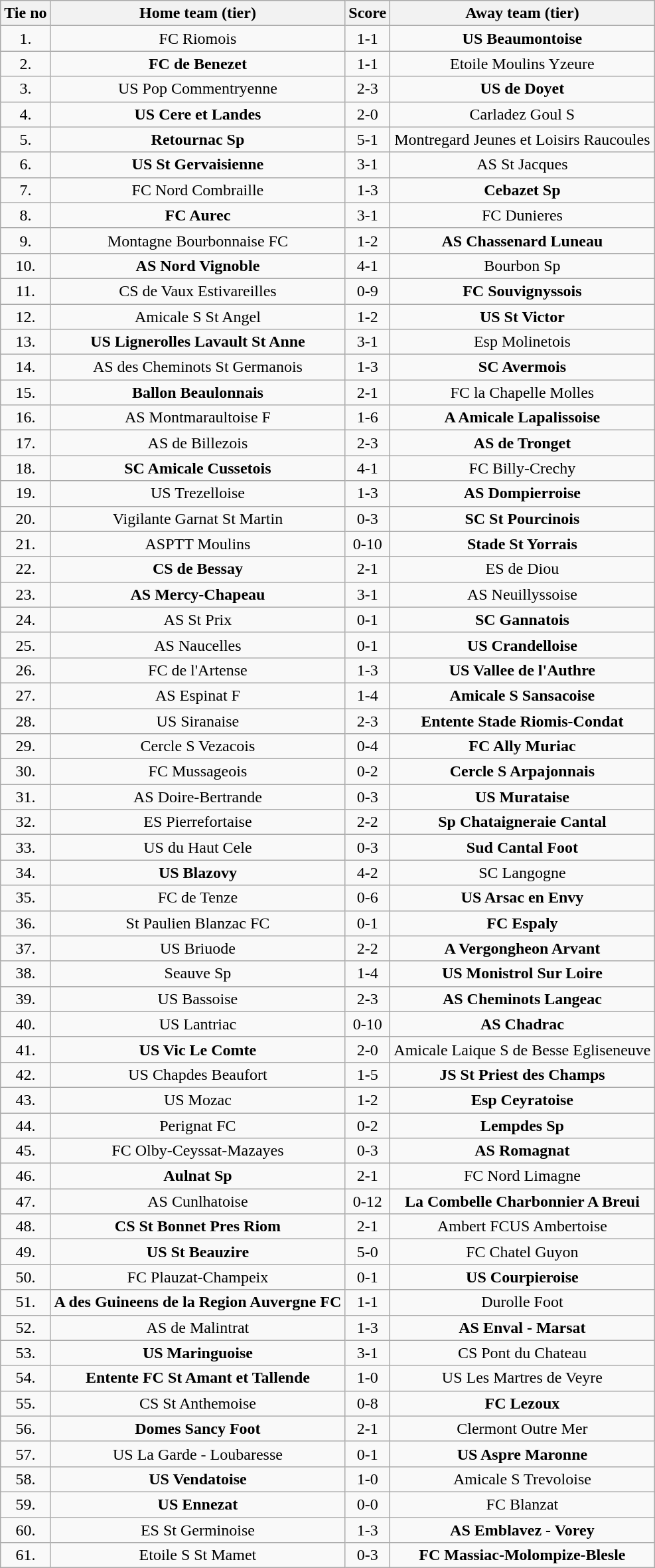<table class="wikitable" style="text-align: center">
<tr>
<th>Tie no</th>
<th>Home team (tier)</th>
<th>Score</th>
<th>Away team (tier)</th>
</tr>
<tr>
<td>1.</td>
<td>FC Riomois</td>
<td>1-1 </td>
<td><strong>US Beaumontoise</strong></td>
</tr>
<tr>
<td>2.</td>
<td><strong>FC de Benezet</strong></td>
<td>1-1 </td>
<td>Etoile Moulins Yzeure</td>
</tr>
<tr>
<td>3.</td>
<td>US Pop Commentryenne</td>
<td>2-3 </td>
<td><strong>US de Doyet</strong></td>
</tr>
<tr>
<td>4.</td>
<td><strong>US Cere et Landes</strong></td>
<td>2-0</td>
<td>Carladez Goul S</td>
</tr>
<tr>
<td>5.</td>
<td><strong>Retournac Sp</strong></td>
<td>5-1</td>
<td>Montregard Jeunes et Loisirs Raucoules</td>
</tr>
<tr>
<td>6.</td>
<td><strong>US St Gervaisienne</strong></td>
<td>3-1</td>
<td>AS St Jacques</td>
</tr>
<tr>
<td>7.</td>
<td>FC Nord Combraille</td>
<td>1-3</td>
<td><strong>Cebazet Sp</strong></td>
</tr>
<tr>
<td>8.</td>
<td><strong>FC Aurec</strong></td>
<td>3-1</td>
<td>FC Dunieres</td>
</tr>
<tr>
<td>9.</td>
<td>Montagne Bourbonnaise FC</td>
<td>1-2</td>
<td><strong>AS Chassenard Luneau</strong></td>
</tr>
<tr>
<td>10.</td>
<td><strong>AS Nord Vignoble</strong></td>
<td>4-1</td>
<td>Bourbon Sp</td>
</tr>
<tr>
<td>11.</td>
<td>CS de Vaux Estivareilles</td>
<td>0-9</td>
<td><strong>FC Souvignyssois</strong></td>
</tr>
<tr>
<td>12.</td>
<td>Amicale S St Angel</td>
<td>1-2</td>
<td><strong>US St Victor</strong></td>
</tr>
<tr>
<td>13.</td>
<td><strong>US Lignerolles Lavault St Anne</strong></td>
<td>3-1</td>
<td>Esp Molinetois</td>
</tr>
<tr>
<td>14.</td>
<td>AS des Cheminots St Germanois</td>
<td>1-3</td>
<td><strong>SC Avermois</strong></td>
</tr>
<tr>
<td>15.</td>
<td><strong>Ballon Beaulonnais</strong></td>
<td>2-1</td>
<td>FC la Chapelle Molles</td>
</tr>
<tr>
<td>16.</td>
<td>AS Montmaraultoise F</td>
<td>1-6</td>
<td><strong>A Amicale Lapalissoise</strong></td>
</tr>
<tr>
<td>17.</td>
<td>AS de Billezois</td>
<td>2-3</td>
<td><strong>AS de Tronget</strong></td>
</tr>
<tr>
<td>18.</td>
<td><strong>SC Amicale Cussetois</strong></td>
<td>4-1 </td>
<td>FC Billy-Crechy</td>
</tr>
<tr>
<td>19.</td>
<td>US Trezelloise</td>
<td>1-3</td>
<td><strong>AS Dompierroise</strong></td>
</tr>
<tr>
<td>20.</td>
<td>Vigilante Garnat St Martin</td>
<td>0-3</td>
<td><strong>SC St Pourcinois</strong></td>
</tr>
<tr>
<td>21.</td>
<td>ASPTT Moulins</td>
<td>0-10</td>
<td><strong>Stade St Yorrais</strong></td>
</tr>
<tr>
<td>22.</td>
<td><strong>CS de Bessay</strong></td>
<td>2-1</td>
<td>ES de Diou</td>
</tr>
<tr>
<td>23.</td>
<td><strong>AS Mercy-Chapeau</strong></td>
<td>3-1</td>
<td>AS Neuillyssoise</td>
</tr>
<tr>
<td>24.</td>
<td>AS St Prix</td>
<td>0-1</td>
<td><strong>SC Gannatois</strong></td>
</tr>
<tr>
<td>25.</td>
<td>AS Naucelles</td>
<td>0-1 </td>
<td><strong>US Crandelloise</strong></td>
</tr>
<tr>
<td>26.</td>
<td>FC de l'Artense</td>
<td>1-3</td>
<td><strong>US Vallee de l'Authre</strong></td>
</tr>
<tr>
<td>27.</td>
<td>AS Espinat F</td>
<td>1-4</td>
<td><strong>Amicale S Sansacoise</strong></td>
</tr>
<tr>
<td>28.</td>
<td>US Siranaise</td>
<td>2-3</td>
<td><strong>Entente Stade Riomis-Condat</strong></td>
</tr>
<tr>
<td>29.</td>
<td>Cercle S Vezacois</td>
<td>0-4</td>
<td><strong>FC Ally Muriac</strong></td>
</tr>
<tr>
<td>30.</td>
<td>FC Mussageois</td>
<td>0-2</td>
<td><strong>Cercle S Arpajonnais</strong></td>
</tr>
<tr>
<td>31.</td>
<td>AS Doire-Bertrande</td>
<td>0-3</td>
<td><strong>US Murataise</strong></td>
</tr>
<tr>
<td>32.</td>
<td>ES Pierrefortaise</td>
<td>2-2 </td>
<td><strong>Sp Chataigneraie Cantal</strong></td>
</tr>
<tr>
<td>33.</td>
<td>US du Haut Cele</td>
<td>0-3</td>
<td><strong>Sud Cantal Foot</strong></td>
</tr>
<tr>
<td>34.</td>
<td><strong>US Blazovy</strong></td>
<td>4-2</td>
<td>SC Langogne</td>
</tr>
<tr>
<td>35.</td>
<td>FC de Tenze</td>
<td>0-6</td>
<td><strong>US Arsac en Envy</strong></td>
</tr>
<tr>
<td>36.</td>
<td>St Paulien Blanzac FC</td>
<td>0-1</td>
<td><strong>FC Espaly</strong></td>
</tr>
<tr>
<td>37.</td>
<td>US Briuode</td>
<td>2-2 </td>
<td><strong>A Vergongheon Arvant</strong></td>
</tr>
<tr>
<td>38.</td>
<td>Seauve Sp</td>
<td>1-4</td>
<td><strong>US Monistrol Sur Loire</strong></td>
</tr>
<tr>
<td>39.</td>
<td>US Bassoise</td>
<td>2-3</td>
<td><strong>AS Cheminots Langeac</strong></td>
</tr>
<tr>
<td>40.</td>
<td>US Lantriac</td>
<td>0-10</td>
<td><strong>AS Chadrac</strong></td>
</tr>
<tr>
<td>41.</td>
<td><strong>US Vic Le Comte</strong></td>
<td>2-0</td>
<td>Amicale Laique S de Besse Egliseneuve</td>
</tr>
<tr>
<td>42.</td>
<td>US Chapdes Beaufort</td>
<td>1-5</td>
<td><strong>JS St Priest des Champs</strong></td>
</tr>
<tr>
<td>43.</td>
<td>US Mozac</td>
<td>1-2</td>
<td><strong>Esp Ceyratoise</strong></td>
</tr>
<tr>
<td>44.</td>
<td>Perignat FC</td>
<td>0-2</td>
<td><strong>Lempdes Sp</strong></td>
</tr>
<tr>
<td>45.</td>
<td>FC Olby-Ceyssat-Mazayes</td>
<td>0-3</td>
<td><strong>AS Romagnat</strong></td>
</tr>
<tr>
<td>46.</td>
<td><strong>Aulnat Sp</strong></td>
<td>2-1</td>
<td>FC Nord Limagne</td>
</tr>
<tr>
<td>47.</td>
<td>AS Cunlhatoise</td>
<td>0-12</td>
<td><strong>La Combelle Charbonnier A Breui</strong></td>
</tr>
<tr>
<td>48.</td>
<td><strong>CS St Bonnet Pres Riom</strong></td>
<td>2-1</td>
<td>Ambert FCUS Ambertoise</td>
</tr>
<tr>
<td>49.</td>
<td><strong>US St Beauzire</strong></td>
<td>5-0</td>
<td>FC Chatel Guyon</td>
</tr>
<tr>
<td>50.</td>
<td>FC Plauzat-Champeix</td>
<td>0-1</td>
<td><strong>US Courpieroise</strong></td>
</tr>
<tr>
<td>51.</td>
<td><strong>A des Guineens de la Region Auvergne FC</strong></td>
<td>1-1 </td>
<td>Durolle Foot</td>
</tr>
<tr>
<td>52.</td>
<td>AS de Malintrat</td>
<td>1-3</td>
<td><strong>AS Enval - Marsat</strong></td>
</tr>
<tr>
<td>53.</td>
<td><strong>US Maringuoise</strong></td>
<td>3-1</td>
<td>CS Pont du Chateau</td>
</tr>
<tr>
<td>54.</td>
<td><strong>Entente FC St Amant et Tallende</strong></td>
<td>1-0 </td>
<td>US Les Martres de Veyre</td>
</tr>
<tr>
<td>55.</td>
<td>CS St Anthemoise</td>
<td>0-8</td>
<td><strong>FC Lezoux</strong></td>
</tr>
<tr>
<td>56.</td>
<td><strong>Domes Sancy Foot</strong></td>
<td>2-1</td>
<td>Clermont Outre Mer</td>
</tr>
<tr>
<td>57.</td>
<td>US La Garde - Loubaresse</td>
<td>0-1</td>
<td><strong>US Aspre Maronne</strong></td>
</tr>
<tr>
<td>58.</td>
<td><strong>US Vendatoise</strong></td>
<td>1-0</td>
<td>Amicale S Trevoloise</td>
</tr>
<tr>
<td>59.</td>
<td><strong>US Ennezat</strong></td>
<td>0-0 </td>
<td>FC Blanzat</td>
</tr>
<tr>
<td>60.</td>
<td>ES St Germinoise</td>
<td>1-3</td>
<td><strong>AS Emblavez - Vorey</strong></td>
</tr>
<tr>
<td>61.</td>
<td>Etoile S St Mamet</td>
<td>0-3</td>
<td><strong>FC Massiac-Molompize-Blesle</strong></td>
</tr>
</table>
